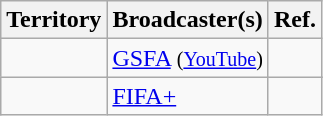<table class="wikitable sortable">
<tr>
<th>Territory</th>
<th>Broadcaster(s)</th>
<th>Ref.</th>
</tr>
<tr>
<td rowspan="2"></td>
<td><a href='#'>GSFA</a> <small>(<a href='#'>YouTube</a>)</small></td>
<td></td>
</tr>
<tr>
<td rowspan="2"><a href='#'>FIFA+</a></td>
<td rowspan="2"></td>
</tr>
<tr>
</tr>
</table>
